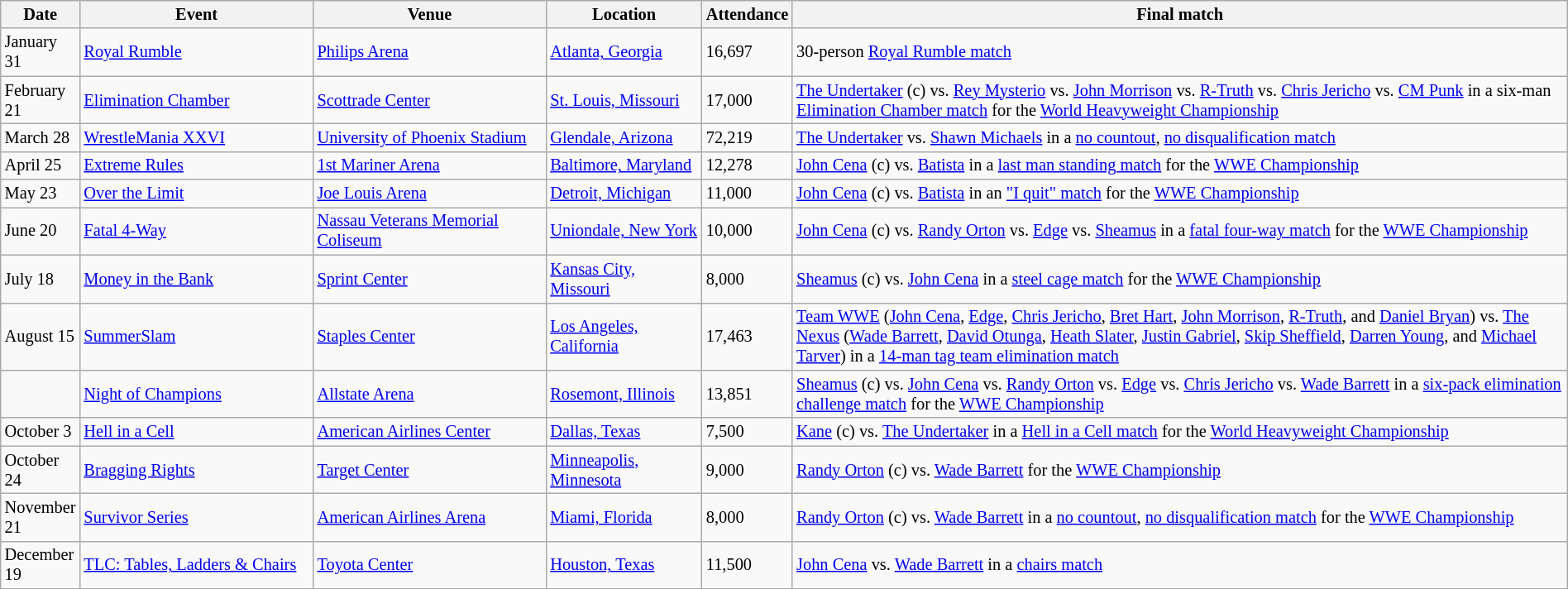<table id="Past_events_2010" class="sortable wikitable succession-box" style="font-size:85%; width:100%">
<tr>
<th scope="col" style="width:5%;">Date</th>
<th scope="col" style="width:15%;">Event</th>
<th scope="col" style="width:15%;">Venue</th>
<th scope="col" style="width:10%;">Location</th>
<th scope="col" style="width:5%;">Attendance</th>
<th scope="col" style="width:50%;">Final match</th>
</tr>
<tr>
<td>January 31</td>
<td><a href='#'>Royal Rumble</a></td>
<td><a href='#'>Philips Arena</a></td>
<td><a href='#'>Atlanta, Georgia</a></td>
<td>16,697</td>
<td>30-person <a href='#'>Royal Rumble match</a></td>
</tr>
<tr>
<td>February 21</td>
<td><a href='#'>Elimination Chamber</a></td>
<td><a href='#'>Scottrade Center</a></td>
<td><a href='#'>St. Louis, Missouri</a></td>
<td>17,000</td>
<td><a href='#'>The Undertaker</a> (c) vs. <a href='#'>Rey Mysterio</a> vs. <a href='#'>John Morrison</a> vs. <a href='#'>R-Truth</a> vs. <a href='#'>Chris Jericho</a> vs. <a href='#'>CM Punk</a> in a six-man <a href='#'>Elimination Chamber match</a> for the <a href='#'>World Heavyweight Championship</a></td>
</tr>
<tr>
<td>March 28</td>
<td><a href='#'>WrestleMania XXVI</a></td>
<td><a href='#'>University of Phoenix Stadium</a></td>
<td><a href='#'>Glendale, Arizona</a></td>
<td>72,219</td>
<td><a href='#'>The Undertaker</a> vs. <a href='#'>Shawn Michaels</a> in a <a href='#'>no countout</a>, <a href='#'>no disqualification match</a></td>
</tr>
<tr>
<td>April 25</td>
<td><a href='#'>Extreme Rules</a></td>
<td><a href='#'>1st Mariner Arena</a></td>
<td><a href='#'>Baltimore, Maryland</a></td>
<td>12,278</td>
<td><a href='#'>John Cena</a> (c) vs. <a href='#'>Batista</a> in a <a href='#'>last man standing match</a> for the <a href='#'>WWE Championship</a></td>
</tr>
<tr>
<td>May 23</td>
<td><a href='#'>Over the Limit</a></td>
<td><a href='#'>Joe Louis Arena</a></td>
<td><a href='#'>Detroit, Michigan</a></td>
<td>11,000</td>
<td><a href='#'>John Cena</a> (c) vs. <a href='#'>Batista</a> in an <a href='#'>"I quit" match</a> for the <a href='#'>WWE Championship</a></td>
</tr>
<tr>
<td>June 20</td>
<td><a href='#'>Fatal 4-Way</a></td>
<td><a href='#'>Nassau Veterans Memorial Coliseum</a></td>
<td><a href='#'>Uniondale, New York</a></td>
<td>10,000</td>
<td><a href='#'>John Cena</a> (c) vs. <a href='#'>Randy Orton</a> vs. <a href='#'>Edge</a> vs. <a href='#'>Sheamus</a> in a <a href='#'>fatal four-way match</a> for the <a href='#'>WWE Championship</a></td>
</tr>
<tr>
<td>July 18</td>
<td><a href='#'>Money in the Bank</a></td>
<td><a href='#'>Sprint Center</a></td>
<td><a href='#'>Kansas City, Missouri</a></td>
<td>8,000</td>
<td><a href='#'>Sheamus</a> (c) vs. <a href='#'>John Cena</a> in a <a href='#'>steel cage match</a> for the <a href='#'>WWE Championship</a></td>
</tr>
<tr>
<td>August 15</td>
<td><a href='#'>SummerSlam</a></td>
<td><a href='#'>Staples Center</a></td>
<td><a href='#'>Los Angeles, California</a></td>
<td>17,463</td>
<td><a href='#'>Team WWE</a> (<a href='#'>John Cena</a>, <a href='#'>Edge</a>, <a href='#'>Chris Jericho</a>, <a href='#'>Bret Hart</a>, <a href='#'>John Morrison</a>, <a href='#'>R-Truth</a>, and <a href='#'>Daniel Bryan</a>) vs. <a href='#'>The Nexus</a> (<a href='#'>Wade Barrett</a>, <a href='#'>David Otunga</a>, <a href='#'>Heath Slater</a>, <a href='#'>Justin Gabriel</a>, <a href='#'>Skip Sheffield</a>, <a href='#'>Darren Young</a>, and <a href='#'>Michael Tarver</a>) in a <a href='#'>14-man tag team elimination match</a></td>
</tr>
<tr>
<td></td>
<td><a href='#'>Night of Champions</a></td>
<td><a href='#'>Allstate Arena</a></td>
<td><a href='#'>Rosemont, Illinois</a></td>
<td>13,851</td>
<td><a href='#'>Sheamus</a> (c) vs. <a href='#'>John Cena</a> vs. <a href='#'>Randy Orton</a> vs. <a href='#'>Edge</a> vs. <a href='#'>Chris Jericho</a> vs. <a href='#'>Wade Barrett</a> in a <a href='#'>six-pack elimination challenge match</a> for the <a href='#'>WWE Championship</a></td>
</tr>
<tr>
<td>October 3</td>
<td><a href='#'>Hell in a Cell</a></td>
<td><a href='#'>American Airlines Center</a></td>
<td><a href='#'>Dallas, Texas</a></td>
<td>7,500</td>
<td><a href='#'>Kane</a> (c) vs. <a href='#'>The Undertaker</a> in a <a href='#'>Hell in a Cell match</a> for the <a href='#'>World Heavyweight Championship</a></td>
</tr>
<tr>
<td>October 24</td>
<td><a href='#'>Bragging Rights</a></td>
<td><a href='#'>Target Center</a></td>
<td><a href='#'>Minneapolis, Minnesota</a></td>
<td>9,000</td>
<td><a href='#'>Randy Orton</a> (c) vs. <a href='#'>Wade Barrett</a> for the <a href='#'>WWE Championship</a></td>
</tr>
<tr>
<td>November 21</td>
<td><a href='#'>Survivor Series</a></td>
<td><a href='#'>American Airlines Arena</a></td>
<td><a href='#'>Miami, Florida</a></td>
<td>8,000</td>
<td><a href='#'>Randy Orton</a> (c) vs. <a href='#'>Wade Barrett</a> in a <a href='#'>no countout</a>, <a href='#'>no disqualification match</a> for the <a href='#'>WWE Championship</a></td>
</tr>
<tr>
<td>December 19</td>
<td><a href='#'>TLC: Tables, Ladders & Chairs</a></td>
<td><a href='#'>Toyota Center</a></td>
<td><a href='#'>Houston, Texas</a></td>
<td>11,500</td>
<td><a href='#'>John Cena</a> vs. <a href='#'>Wade Barrett</a> in a <a href='#'>chairs match</a></td>
</tr>
</table>
